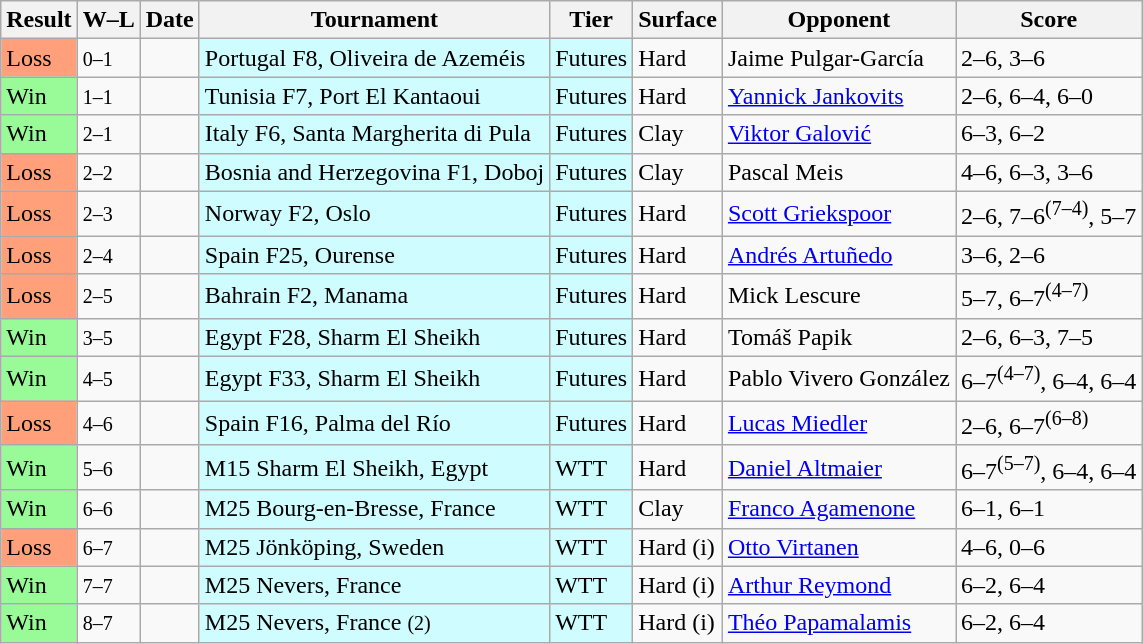<table class="sortable wikitable nowrap">
<tr>
<th>Result</th>
<th class="unsortable">W–L</th>
<th>Date</th>
<th>Tournament</th>
<th>Tier</th>
<th>Surface</th>
<th>Opponent</th>
<th class="unsortable">Score</th>
</tr>
<tr>
<td bgcolor=ffa07a>Loss</td>
<td><small>0–1</small></td>
<td></td>
<td style="background:#cffcff;">Portugal F8, Oliveira de Azeméis</td>
<td style="background:#cffcff;">Futures</td>
<td>Hard</td>
<td> Jaime Pulgar-García</td>
<td>2–6, 3–6</td>
</tr>
<tr>
<td bgcolor=98fb98>Win</td>
<td><small>1–1</small></td>
<td></td>
<td style="background:#cffcff;">Tunisia F7, Port El Kantaoui</td>
<td style="background:#cffcff;">Futures</td>
<td>Hard</td>
<td> <a href='#'>Yannick Jankovits</a></td>
<td>2–6, 6–4, 6–0</td>
</tr>
<tr>
<td bgcolor=98fb98>Win</td>
<td><small>2–1</small></td>
<td></td>
<td style="background:#cffcff;">Italy F6, Santa Margherita di Pula</td>
<td style="background:#cffcff;">Futures</td>
<td>Clay</td>
<td> <a href='#'>Viktor Galović</a></td>
<td>6–3, 6–2</td>
</tr>
<tr>
<td bgcolor=ffa07a>Loss</td>
<td><small>2–2</small></td>
<td></td>
<td style="background:#cffcff;">Bosnia and Herzegovina F1, Doboj</td>
<td style="background:#cffcff;">Futures</td>
<td>Clay</td>
<td> Pascal Meis</td>
<td>4–6, 6–3, 3–6</td>
</tr>
<tr>
<td bgcolor=ffa07a>Loss</td>
<td><small>2–3</small></td>
<td></td>
<td style="background:#cffcff;">Norway F2, Oslo</td>
<td style="background:#cffcff;">Futures</td>
<td>Hard</td>
<td> <a href='#'>Scott Griekspoor</a></td>
<td>2–6, 7–6<sup>(7–4)</sup>, 5–7</td>
</tr>
<tr>
<td bgcolor=ffa07a>Loss</td>
<td><small>2–4</small></td>
<td></td>
<td style="background:#cffcff;">Spain F25, Ourense</td>
<td style="background:#cffcff;">Futures</td>
<td>Hard</td>
<td> <a href='#'>Andrés Artuñedo</a></td>
<td>3–6, 2–6</td>
</tr>
<tr>
<td bgcolor=ffa07a>Loss</td>
<td><small>2–5</small></td>
<td></td>
<td style="background:#cffcff;">Bahrain F2, Manama</td>
<td style="background:#cffcff;">Futures</td>
<td>Hard</td>
<td> Mick Lescure</td>
<td>5–7, 6–7<sup>(4–7)</sup></td>
</tr>
<tr>
<td bgcolor=98fb98>Win</td>
<td><small>3–5</small></td>
<td></td>
<td style="background:#cffcff;">Egypt F28, Sharm El Sheikh</td>
<td style="background:#cffcff;">Futures</td>
<td>Hard</td>
<td> Tomáš Papik</td>
<td>2–6, 6–3, 7–5</td>
</tr>
<tr>
<td bgcolor=98fb98>Win</td>
<td><small>4–5</small></td>
<td></td>
<td style="background:#cffcff;">Egypt F33, Sharm El Sheikh</td>
<td style="background:#cffcff;">Futures</td>
<td>Hard</td>
<td> Pablo Vivero González</td>
<td>6–7<sup>(4–7)</sup>, 6–4, 6–4</td>
</tr>
<tr>
<td bgcolor=ffa07a>Loss</td>
<td><small>4–6</small></td>
<td></td>
<td style="background:#cffcff;">Spain F16, Palma del Río</td>
<td style="background:#cffcff;">Futures</td>
<td>Hard</td>
<td> <a href='#'>Lucas Miedler</a></td>
<td>2–6, 6–7<sup>(6–8)</sup></td>
</tr>
<tr>
<td bgcolor=98fb98>Win</td>
<td><small>5–6</small></td>
<td></td>
<td style="background:#cffcff;">M15 Sharm El Sheikh, Egypt</td>
<td style="background:#cffcff;">WTT</td>
<td>Hard</td>
<td> <a href='#'>Daniel Altmaier</a></td>
<td>6–7<sup>(5–7)</sup>, 6–4, 6–4</td>
</tr>
<tr>
<td bgcolor=98fb98>Win</td>
<td><small>6–6</small></td>
<td></td>
<td style="background:#cffcff;">M25 Bourg-en-Bresse, France</td>
<td style="background:#cffcff;">WTT</td>
<td>Clay</td>
<td> <a href='#'>Franco Agamenone</a></td>
<td>6–1, 6–1</td>
</tr>
<tr>
<td bgcolor=ffa07a>Loss</td>
<td><small>6–7</small></td>
<td></td>
<td style="background:#cffcff;">M25 Jönköping, Sweden</td>
<td style="background:#cffcff;">WTT</td>
<td>Hard (i)</td>
<td> <a href='#'>Otto Virtanen</a></td>
<td>4–6, 0–6</td>
</tr>
<tr>
<td bgcolor=98fb98>Win</td>
<td><small>7–7</small></td>
<td></td>
<td style="background:#cffcff;">M25 Nevers, France</td>
<td style="background:#cffcff;">WTT</td>
<td>Hard (i)</td>
<td> <a href='#'>Arthur Reymond</a></td>
<td>6–2, 6–4</td>
</tr>
<tr>
<td bgcolor=98fb98>Win</td>
<td><small>8–7</small></td>
<td></td>
<td style="background:#cffcff;">M25 Nevers, France <small>(2)</small></td>
<td style="background:#cffcff;">WTT</td>
<td>Hard (i)</td>
<td> <a href='#'>Théo Papamalamis</a></td>
<td>6–2, 6–4</td>
</tr>
</table>
